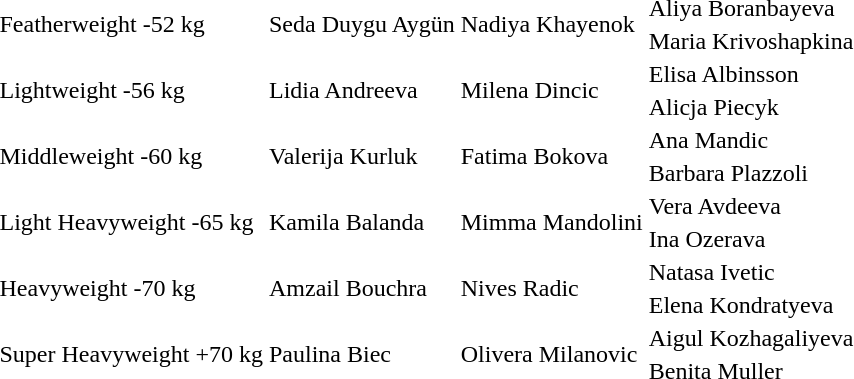<table>
<tr>
<td rowspan=2>Featherweight -52 kg<br></td>
<td rowspan=2>Seda Duygu Aygün </td>
<td rowspan=2>Nadiya Khayenok </td>
<td>Aliya Boranbayeva </td>
</tr>
<tr>
<td>Maria Krivoshapkina </td>
</tr>
<tr>
<td rowspan=2>Lightweight -56 kg<br></td>
<td rowspan=2>Lidia Andreeva </td>
<td rowspan=2>Milena Dincic </td>
<td>Elisa Albinsson </td>
</tr>
<tr>
<td>Alicja Piecyk </td>
</tr>
<tr>
<td rowspan=2>Middleweight -60 kg<br></td>
<td rowspan=2>Valerija Kurluk </td>
<td rowspan=2>Fatima Bokova </td>
<td>Ana Mandic </td>
</tr>
<tr>
<td>Barbara Plazzoli </td>
</tr>
<tr>
<td rowspan=2>Light Heavyweight -65 kg<br></td>
<td rowspan=2>Kamila Balanda </td>
<td rowspan=2>Mimma Mandolini </td>
<td>Vera Avdeeva </td>
</tr>
<tr>
<td>Ina Ozerava </td>
</tr>
<tr>
<td rowspan=2>Heavyweight -70 kg<br></td>
<td rowspan=2>Amzail Bouchra </td>
<td rowspan=2>Nives Radic </td>
<td>Natasa Ivetic </td>
</tr>
<tr>
<td>Elena Kondratyeva </td>
</tr>
<tr>
<td rowspan=2>Super Heavyweight +70 kg<br></td>
<td rowspan=2>Paulina Biec </td>
<td rowspan=2>Olivera Milanovic </td>
<td>Aigul Kozhagaliyeva </td>
</tr>
<tr>
<td>Benita Muller </td>
</tr>
<tr>
</tr>
</table>
